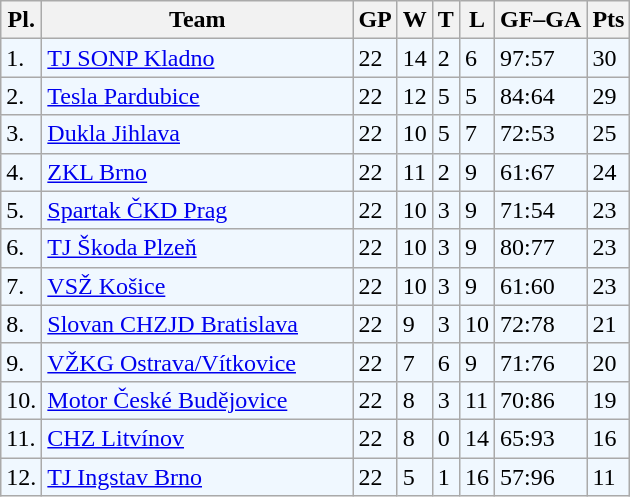<table class="wikitable">
<tr>
<th>Pl.</th>
<th width="200">Team</th>
<th>GP</th>
<th>W</th>
<th>T</th>
<th>L</th>
<th>GF–GA</th>
<th>Pts</th>
</tr>
<tr bgcolor="#f0f8ff">
<td>1.</td>
<td><a href='#'>TJ SONP Kladno</a></td>
<td>22</td>
<td>14</td>
<td>2</td>
<td>6</td>
<td>97:57</td>
<td>30</td>
</tr>
<tr bgcolor="#f0f8ff">
<td>2.</td>
<td><a href='#'>Tesla Pardubice</a></td>
<td>22</td>
<td>12</td>
<td>5</td>
<td>5</td>
<td>84:64</td>
<td>29</td>
</tr>
<tr bgcolor="#f0f8ff">
<td>3.</td>
<td><a href='#'>Dukla Jihlava</a></td>
<td>22</td>
<td>10</td>
<td>5</td>
<td>7</td>
<td>72:53</td>
<td>25</td>
</tr>
<tr bgcolor="#f0f8ff">
<td>4.</td>
<td><a href='#'>ZKL Brno</a></td>
<td>22</td>
<td>11</td>
<td>2</td>
<td>9</td>
<td>61:67</td>
<td>24</td>
</tr>
<tr bgcolor="#f0f8ff">
<td>5.</td>
<td><a href='#'>Spartak ČKD Prag</a></td>
<td>22</td>
<td>10</td>
<td>3</td>
<td>9</td>
<td>71:54</td>
<td>23</td>
</tr>
<tr bgcolor="#f0f8ff">
<td>6.</td>
<td><a href='#'>TJ Škoda Plzeň</a></td>
<td>22</td>
<td>10</td>
<td>3</td>
<td>9</td>
<td>80:77</td>
<td>23</td>
</tr>
<tr bgcolor="#f0f8ff">
<td>7.</td>
<td><a href='#'>VSŽ Košice</a></td>
<td>22</td>
<td>10</td>
<td>3</td>
<td>9</td>
<td>61:60</td>
<td>23</td>
</tr>
<tr bgcolor="#f0f8ff">
<td>8.</td>
<td><a href='#'>Slovan CHZJD Bratislava</a></td>
<td>22</td>
<td>9</td>
<td>3</td>
<td>10</td>
<td>72:78</td>
<td>21</td>
</tr>
<tr bgcolor="#f0f8ff">
<td>9.</td>
<td><a href='#'>VŽKG Ostrava/Vítkovice</a></td>
<td>22</td>
<td>7</td>
<td>6</td>
<td>9</td>
<td>71:76</td>
<td>20</td>
</tr>
<tr bgcolor="#f0f8ff">
<td>10.</td>
<td><a href='#'>Motor České Budějovice</a></td>
<td>22</td>
<td>8</td>
<td>3</td>
<td>11</td>
<td>70:86</td>
<td>19</td>
</tr>
<tr bgcolor="#f0f8ff">
<td>11.</td>
<td><a href='#'>CHZ Litvínov</a></td>
<td>22</td>
<td>8</td>
<td>0</td>
<td>14</td>
<td>65:93</td>
<td>16</td>
</tr>
<tr bgcolor="#f0f8ff">
<td>12.</td>
<td><a href='#'>TJ Ingstav Brno</a></td>
<td>22</td>
<td>5</td>
<td>1</td>
<td>16</td>
<td>57:96</td>
<td>11</td>
</tr>
</table>
